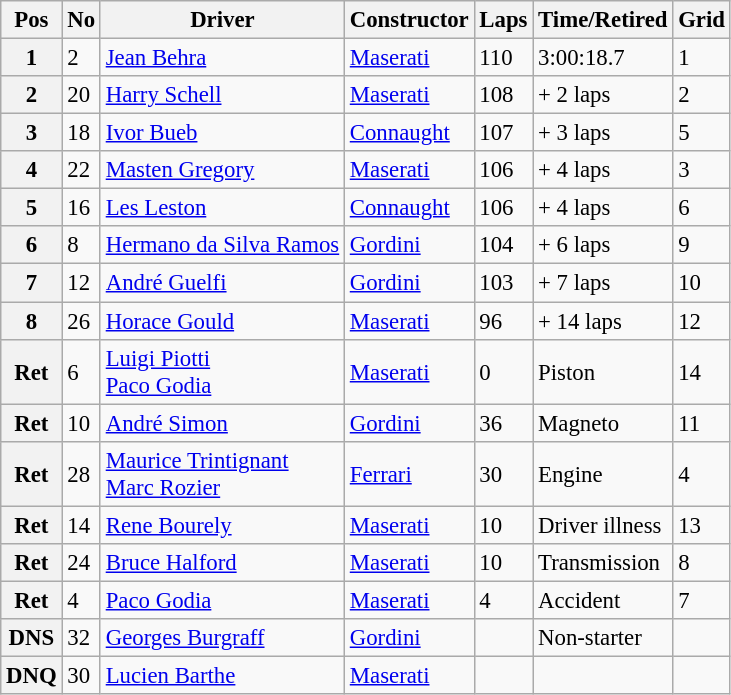<table class="wikitable" style="font-size:95%;">
<tr>
<th>Pos</th>
<th>No</th>
<th>Driver</th>
<th>Constructor</th>
<th>Laps</th>
<th>Time/Retired</th>
<th>Grid</th>
</tr>
<tr>
<th>1</th>
<td>2</td>
<td> <a href='#'>Jean Behra</a></td>
<td><a href='#'>Maserati</a></td>
<td>110</td>
<td>3:00:18.7</td>
<td>1</td>
</tr>
<tr>
<th>2</th>
<td>20</td>
<td> <a href='#'>Harry Schell</a></td>
<td><a href='#'>Maserati</a></td>
<td>108</td>
<td>+ 2 laps</td>
<td>2</td>
</tr>
<tr>
<th>3</th>
<td>18</td>
<td> <a href='#'>Ivor Bueb</a></td>
<td><a href='#'>Connaught</a></td>
<td>107</td>
<td>+ 3 laps</td>
<td>5</td>
</tr>
<tr>
<th>4</th>
<td>22</td>
<td> <a href='#'>Masten Gregory</a></td>
<td><a href='#'>Maserati</a></td>
<td>106</td>
<td>+ 4 laps</td>
<td>3</td>
</tr>
<tr>
<th>5</th>
<td>16</td>
<td> <a href='#'>Les Leston</a></td>
<td><a href='#'>Connaught</a></td>
<td>106</td>
<td>+ 4 laps</td>
<td>6</td>
</tr>
<tr>
<th>6</th>
<td>8</td>
<td> <a href='#'>Hermano da Silva Ramos</a></td>
<td><a href='#'>Gordini</a></td>
<td>104</td>
<td>+ 6 laps</td>
<td>9</td>
</tr>
<tr>
<th>7</th>
<td>12</td>
<td> <a href='#'>André Guelfi</a></td>
<td><a href='#'>Gordini</a></td>
<td>103</td>
<td>+ 7 laps</td>
<td>10</td>
</tr>
<tr>
<th>8</th>
<td>26</td>
<td> <a href='#'>Horace Gould</a></td>
<td><a href='#'>Maserati</a></td>
<td>96</td>
<td>+ 14 laps</td>
<td>12</td>
</tr>
<tr>
<th>Ret</th>
<td>6</td>
<td> <a href='#'>Luigi Piotti</a><br> <a href='#'>Paco Godia</a></td>
<td><a href='#'>Maserati</a></td>
<td>0</td>
<td>Piston</td>
<td>14</td>
</tr>
<tr>
<th>Ret</th>
<td>10</td>
<td> <a href='#'>André Simon</a></td>
<td><a href='#'>Gordini</a></td>
<td>36</td>
<td>Magneto</td>
<td>11</td>
</tr>
<tr>
<th>Ret</th>
<td>28</td>
<td> <a href='#'>Maurice Trintignant</a><br> <a href='#'>Marc Rozier</a></td>
<td><a href='#'>Ferrari</a></td>
<td>30</td>
<td>Engine</td>
<td>4</td>
</tr>
<tr>
<th>Ret</th>
<td>14</td>
<td> <a href='#'>Rene Bourely</a></td>
<td><a href='#'>Maserati</a></td>
<td>10</td>
<td>Driver illness</td>
<td>13</td>
</tr>
<tr>
<th>Ret</th>
<td>24</td>
<td> <a href='#'>Bruce Halford</a></td>
<td><a href='#'>Maserati</a></td>
<td>10</td>
<td>Transmission</td>
<td>8</td>
</tr>
<tr>
<th>Ret</th>
<td>4</td>
<td> <a href='#'>Paco Godia</a></td>
<td><a href='#'>Maserati</a></td>
<td>4</td>
<td>Accident</td>
<td>7</td>
</tr>
<tr>
<th>DNS</th>
<td>32</td>
<td> <a href='#'>Georges Burgraff</a></td>
<td><a href='#'>Gordini</a></td>
<td></td>
<td>Non-starter</td>
<td></td>
</tr>
<tr>
<th>DNQ</th>
<td>30</td>
<td> <a href='#'>Lucien Barthe</a></td>
<td><a href='#'>Maserati</a></td>
<td></td>
<td></td>
<td></td>
</tr>
</table>
